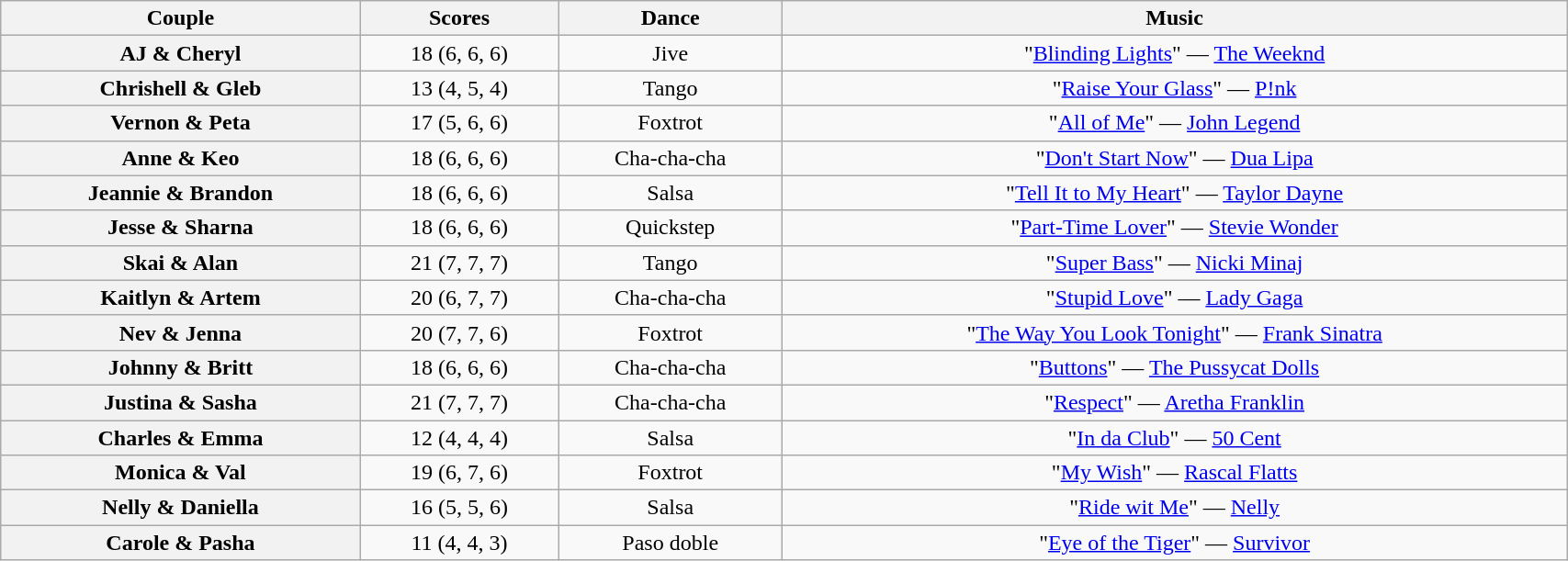<table class="wikitable sortable" style="text-align:center; width: 90%">
<tr>
<th scope="col">Couple</th>
<th scope="col">Scores</th>
<th scope="col" class="unsortable">Dance</th>
<th scope="col" class="unsortable">Music</th>
</tr>
<tr>
<th scope="row">AJ & Cheryl</th>
<td>18 (6, 6, 6)</td>
<td>Jive</td>
<td>"<a href='#'>Blinding Lights</a>" — <a href='#'>The Weeknd</a></td>
</tr>
<tr>
<th scope="row">Chrishell & Gleb</th>
<td>13 (4, 5, 4)</td>
<td>Tango</td>
<td>"<a href='#'>Raise Your Glass</a>" — <a href='#'>P!nk</a></td>
</tr>
<tr>
<th scope="row">Vernon & Peta</th>
<td>17 (5, 6, 6)</td>
<td>Foxtrot</td>
<td>"<a href='#'>All of Me</a>" — <a href='#'>John Legend</a></td>
</tr>
<tr>
<th scope="row">Anne & Keo</th>
<td>18 (6, 6, 6)</td>
<td>Cha-cha-cha</td>
<td>"<a href='#'>Don't Start Now</a>" — <a href='#'>Dua Lipa</a></td>
</tr>
<tr>
<th scope="row">Jeannie & Brandon</th>
<td>18 (6, 6, 6)</td>
<td>Salsa</td>
<td>"<a href='#'>Tell It to My Heart</a>" — <a href='#'>Taylor Dayne</a></td>
</tr>
<tr>
<th scope="row">Jesse & Sharna</th>
<td>18 (6, 6, 6)</td>
<td>Quickstep</td>
<td>"<a href='#'>Part-Time Lover</a>" — <a href='#'>Stevie Wonder</a></td>
</tr>
<tr>
<th scope="row">Skai & Alan</th>
<td>21 (7, 7, 7)</td>
<td>Tango</td>
<td>"<a href='#'>Super Bass</a>" — <a href='#'>Nicki Minaj</a></td>
</tr>
<tr>
<th scope="row">Kaitlyn & Artem</th>
<td>20 (6, 7, 7)</td>
<td>Cha-cha-cha</td>
<td>"<a href='#'>Stupid Love</a>" — <a href='#'>Lady Gaga</a></td>
</tr>
<tr>
<th scope="row">Nev & Jenna</th>
<td>20 (7, 7, 6)</td>
<td>Foxtrot</td>
<td>"<a href='#'>The Way You Look Tonight</a>" — <a href='#'>Frank Sinatra</a></td>
</tr>
<tr>
<th scope="row">Johnny & Britt</th>
<td>18 (6, 6, 6)</td>
<td>Cha-cha-cha</td>
<td>"<a href='#'>Buttons</a>" — <a href='#'>The Pussycat Dolls</a></td>
</tr>
<tr>
<th scope="row">Justina & Sasha</th>
<td>21 (7, 7, 7)</td>
<td>Cha-cha-cha</td>
<td>"<a href='#'>Respect</a>" — <a href='#'>Aretha Franklin</a></td>
</tr>
<tr>
<th scope="row">Charles & Emma</th>
<td>12 (4, 4, 4)</td>
<td>Salsa</td>
<td>"<a href='#'>In da Club</a>" — <a href='#'>50 Cent</a></td>
</tr>
<tr>
<th scope="row">Monica & Val</th>
<td>19 (6, 7, 6)</td>
<td>Foxtrot</td>
<td>"<a href='#'>My Wish</a>" — <a href='#'>Rascal Flatts</a></td>
</tr>
<tr>
<th scope="row">Nelly & Daniella</th>
<td>16 (5, 5, 6)</td>
<td>Salsa</td>
<td>"<a href='#'>Ride wit Me</a>" — <a href='#'>Nelly</a></td>
</tr>
<tr>
<th scope="row">Carole & Pasha</th>
<td>11 (4, 4, 3)</td>
<td>Paso doble</td>
<td>"<a href='#'>Eye of the Tiger</a>" — <a href='#'>Survivor</a></td>
</tr>
</table>
